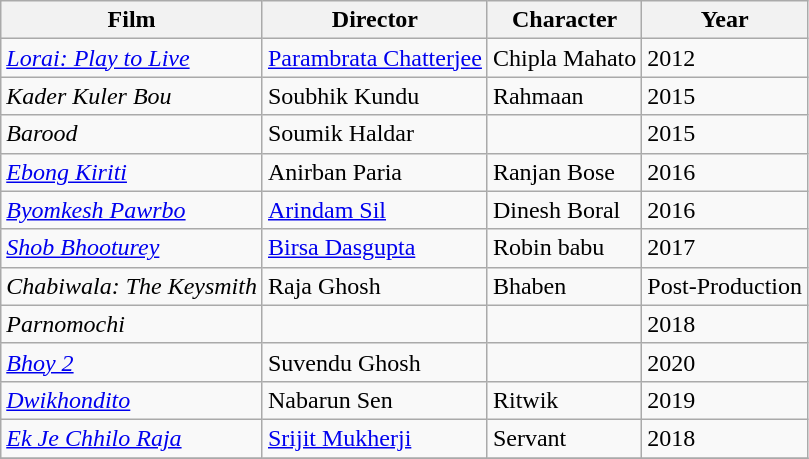<table class="wikitable sortable">
<tr>
<th>Film</th>
<th>Director</th>
<th>Character</th>
<th>Year</th>
</tr>
<tr>
<td><em><a href='#'>Lorai: Play to Live</a></em></td>
<td><a href='#'>Parambrata Chatterjee</a></td>
<td>Chipla Mahato</td>
<td>2012</td>
</tr>
<tr>
<td><em>Kader Kuler Bou</em></td>
<td>Soubhik Kundu</td>
<td>Rahmaan</td>
<td>2015</td>
</tr>
<tr>
<td><em>Barood</em></td>
<td>Soumik Haldar</td>
<td></td>
<td>2015</td>
</tr>
<tr>
<td><em><a href='#'>Ebong Kiriti</a></em></td>
<td>Anirban Paria</td>
<td>Ranjan Bose</td>
<td>2016</td>
</tr>
<tr>
<td><em><a href='#'>Byomkesh Pawrbo</a></em></td>
<td><a href='#'>Arindam Sil</a></td>
<td>Dinesh Boral</td>
<td>2016</td>
</tr>
<tr>
<td><em><a href='#'>Shob Bhooturey</a></em></td>
<td><a href='#'>Birsa Dasgupta</a></td>
<td>Robin babu</td>
<td>2017</td>
</tr>
<tr>
<td><em>Chabiwala: The Keysmith</em></td>
<td>Raja Ghosh</td>
<td>Bhaben</td>
<td>Post-Production</td>
</tr>
<tr>
<td><em>Parnomochi</em></td>
<td></td>
<td></td>
<td>2018</td>
</tr>
<tr>
<td><em><a href='#'>Bhoy 2</a></em></td>
<td>Suvendu Ghosh</td>
<td></td>
<td>2020</td>
</tr>
<tr>
<td><em><a href='#'>Dwikhondito</a></em></td>
<td>Nabarun Sen</td>
<td>Ritwik</td>
<td>2019</td>
</tr>
<tr>
<td><em><a href='#'>Ek Je Chhilo Raja</a></em></td>
<td><a href='#'>Srijit Mukherji</a></td>
<td>Servant</td>
<td>2018</td>
</tr>
<tr>
</tr>
</table>
